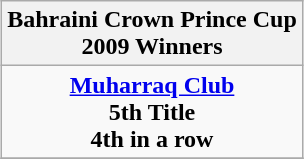<table class="wikitable" style="text-align: center; margin: 0 auto;">
<tr>
<th>Bahraini Crown Prince Cup <br>2009 Winners</th>
</tr>
<tr>
<td><strong><a href='#'>Muharraq Club</a></strong><br><strong>5th Title</strong> <br> <strong>4th in a row</strong></td>
</tr>
<tr>
</tr>
</table>
